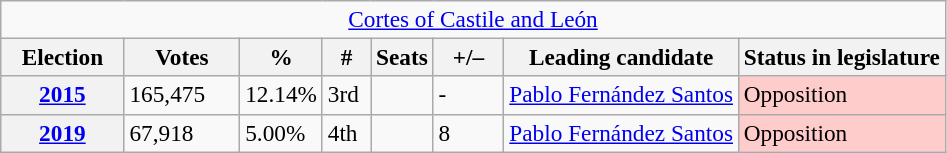<table class="wikitable" style="font-size:97%; text-align:left;">
<tr>
<td colspan="8" align="center"><a href='#'>Cortes of Castile and León</a></td>
</tr>
<tr>
<th width="75">Election</th>
<th width="70">Votes</th>
<th width="35">%</th>
<th width="25">#</th>
<th>Seats</th>
<th width="40">+/–</th>
<th>Leading candidate</th>
<th>Status in legislature</th>
</tr>
<tr>
<th><a href='#'>2015</a></th>
<td>165,475</td>
<td>12.14%</td>
<td>3rd</td>
<td></td>
<td>-</td>
<td><a href='#'>Pablo Fernández Santos</a></td>
<td style="background:#fcc;">Opposition</td>
</tr>
<tr>
<th><a href='#'>2019</a></th>
<td>67,918</td>
<td>5.00%</td>
<td>4th</td>
<td></td>
<td>8</td>
<td><a href='#'>Pablo Fernández Santos</a></td>
<td style="background:#fcc;">Opposition</td>
</tr>
</table>
